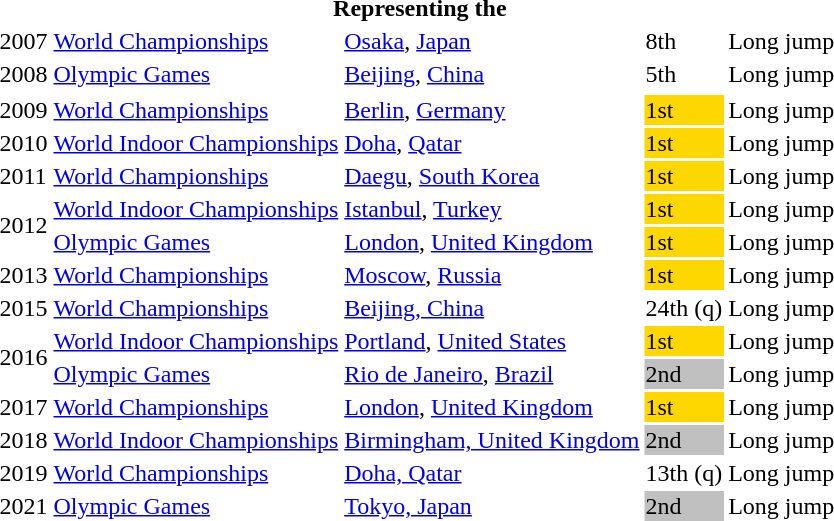<table>
<tr>
<th colspan="7">Representing the </th>
</tr>
<tr>
<td>2007</td>
<td><a href='#'>World Championships</a></td>
<td><a href='#'>Osaka</a>, <a href='#'>Japan</a></td>
<td>8th</td>
<td>Long jump</td>
<td><a href='#'></a></td>
</tr>
<tr>
<td>2008</td>
<td><a href='#'>Olympic Games</a></td>
<td><a href='#'>Beijing</a>, <a href='#'>China</a></td>
<td>5th</td>
<td>Long jump</td>
<td><a href='#'></a></td>
</tr>
<tr>
</tr>
<tr>
<td>2009</td>
<td><a href='#'>World Championships</a></td>
<td><a href='#'>Berlin</a>, <a href='#'>Germany</a></td>
<td bgcolor="gold">1st</td>
<td>Long jump</td>
<td><a href='#'></a></td>
</tr>
<tr>
<td>2010</td>
<td><a href='#'>World Indoor Championships</a></td>
<td><a href='#'>Doha</a>, <a href='#'>Qatar</a></td>
<td bgcolor="gold">1st</td>
<td>Long jump</td>
<td><a href='#'></a></td>
</tr>
<tr>
<td>2011</td>
<td><a href='#'>World Championships</a></td>
<td><a href='#'>Daegu</a>, <a href='#'>South Korea</a></td>
<td bgcolor="gold">1st</td>
<td>Long jump</td>
<td><a href='#'></a></td>
</tr>
<tr>
<td rowspan=2>2012</td>
<td><a href='#'>World Indoor Championships</a></td>
<td><a href='#'>Istanbul</a>, <a href='#'>Turkey</a></td>
<td bgcolor="gold">1st</td>
<td>Long jump</td>
<td><a href='#'></a></td>
</tr>
<tr>
<td><a href='#'>Olympic Games</a></td>
<td><a href='#'>London</a>, <a href='#'>United Kingdom</a></td>
<td bgcolor="gold">1st</td>
<td>Long jump</td>
<td><a href='#'></a></td>
</tr>
<tr>
<td>2013</td>
<td><a href='#'>World Championships</a></td>
<td><a href='#'>Moscow</a>, <a href='#'>Russia</a></td>
<td bgcolor="gold">1st</td>
<td>Long jump</td>
<td><a href='#'></a></td>
</tr>
<tr>
<td>2015</td>
<td><a href='#'>World Championships</a></td>
<td><a href='#'>Beijing, China</a></td>
<td>24th (q)</td>
<td>Long jump</td>
<td><a href='#'></a></td>
</tr>
<tr>
<td rowspan=2>2016</td>
<td><a href='#'>World Indoor Championships</a></td>
<td><a href='#'>Portland</a>, <a href='#'>United States</a></td>
<td bgcolor="gold">1st</td>
<td>Long jump</td>
<td><a href='#'></a></td>
</tr>
<tr>
<td><a href='#'>Olympic Games</a></td>
<td><a href='#'>Rio de Janeiro</a>, <a href='#'>Brazil</a></td>
<td bgcolor="silver">2nd</td>
<td>Long jump</td>
<td><a href='#'></a></td>
</tr>
<tr>
<td>2017</td>
<td><a href='#'>World Championships</a></td>
<td><a href='#'>London</a>, <a href='#'>United Kingdom</a></td>
<td bgcolor="gold">1st</td>
<td>Long jump</td>
<td><a href='#'></a></td>
</tr>
<tr>
<td>2018</td>
<td><a href='#'>World Indoor Championships</a></td>
<td><a href='#'>Birmingham, United Kingdom</a></td>
<td bgcolor="silver">2nd</td>
<td>Long jump</td>
<td><a href='#'></a></td>
</tr>
<tr>
<td>2019</td>
<td><a href='#'>World Championships</a></td>
<td><a href='#'>Doha, Qatar</a></td>
<td>13th (q)</td>
<td>Long jump</td>
<td><a href='#'></a></td>
</tr>
<tr>
<td>2021</td>
<td><a href='#'>Olympic Games</a></td>
<td><a href='#'>Tokyo, Japan</a></td>
<td bgcolor="silver">2nd</td>
<td>Long jump</td>
<td><a href='#'></a></td>
</tr>
</table>
